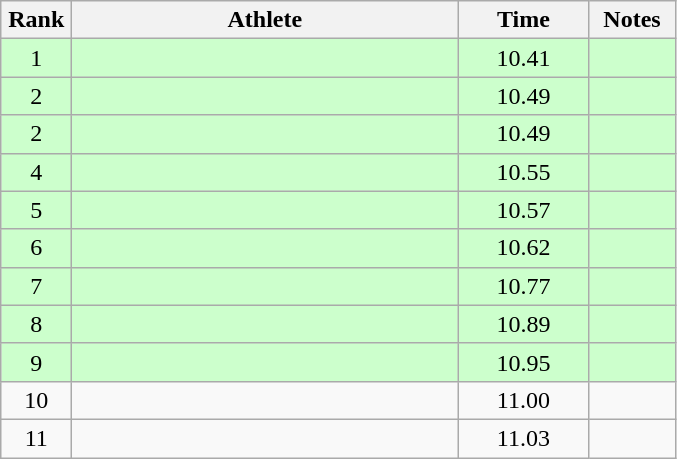<table class=wikitable style="text-align:center">
<tr>
<th width=40>Rank</th>
<th width=250>Athlete</th>
<th width=80>Time</th>
<th width=50>Notes</th>
</tr>
<tr bgcolor="ccffcc">
<td>1</td>
<td align=left></td>
<td>10.41</td>
<td></td>
</tr>
<tr bgcolor="ccffcc">
<td>2</td>
<td align=left></td>
<td>10.49</td>
<td></td>
</tr>
<tr bgcolor="ccffcc">
<td>2</td>
<td align=left></td>
<td>10.49</td>
<td></td>
</tr>
<tr bgcolor="ccffcc">
<td>4</td>
<td align=left></td>
<td>10.55</td>
<td></td>
</tr>
<tr bgcolor="ccffcc">
<td>5</td>
<td align=left></td>
<td>10.57</td>
<td></td>
</tr>
<tr bgcolor="ccffcc">
<td>6</td>
<td align=left></td>
<td>10.62</td>
<td></td>
</tr>
<tr bgcolor="ccffcc">
<td>7</td>
<td align=left></td>
<td>10.77</td>
<td></td>
</tr>
<tr bgcolor="ccffcc">
<td>8</td>
<td align=left></td>
<td>10.89</td>
<td></td>
</tr>
<tr bgcolor="ccffcc">
<td>9</td>
<td align=left></td>
<td>10.95</td>
<td></td>
</tr>
<tr>
<td>10</td>
<td align=left></td>
<td>11.00</td>
<td></td>
</tr>
<tr>
<td>11</td>
<td align=left></td>
<td>11.03</td>
<td></td>
</tr>
</table>
